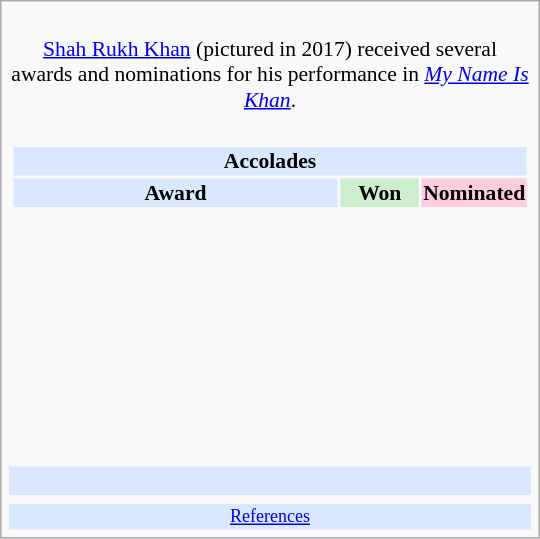<table class="infobox" style="width: 25em; text-align: left; font-size: 90%; vertical-align: middle;">
<tr>
<td colspan="3" style="text-align:center;"><br><a href='#'>Shah Rukh Khan</a> (pictured in 2017) received several awards and nominations for his performance in <em><a href='#'>My Name Is Khan</a></em>.</td>
</tr>
<tr>
<td colspan=3><br><table class="collapsible collapsed" style="width:100%;">
<tr>
<th colspan="3" style="background:#d9e8ff; text-align:center;">Accolades</th>
</tr>
<tr style="background:#d9e8ff; text-align:center; text-align:center;">
<td><strong>Award</strong></td>
<td style="background:#cec; text-size:0.9em; width:50px;"><strong>Won</strong></td>
<td style="background:#fcd; text-size:0.9em; width:50px;"><strong>Nominated</strong></td>
</tr>
<tr>
<td style="text-align:center;"><br></td>
<td></td>
<td></td>
</tr>
<tr>
<td style="text-align:center;"><br></td>
<td></td>
<td></td>
</tr>
<tr>
<td style="text-align:center;"><br></td>
<td></td>
<td></td>
</tr>
<tr>
<td style="text-align:center;"><br></td>
<td></td>
<td></td>
</tr>
<tr>
<td style="text-align:center;"><br></td>
<td></td>
<td></td>
</tr>
<tr>
<td style="text-align:center;"><br></td>
<td></td>
<td></td>
</tr>
<tr>
<td style="text-align:center;"><br></td>
<td></td>
<td></td>
</tr>
<tr>
<td style="text-align:center;"><br></td>
<td></td>
<td></td>
</tr>
</table>
</td>
</tr>
<tr style="background:#d9e8ff;">
<td style="text-align:center;" colspan="3"><br></td>
</tr>
<tr>
<td></td>
<td></td>
<td></td>
</tr>
<tr style="background:#d9e8ff;">
<td colspan="3" style="font-size: smaller; text-align:center;"><a href='#'>References</a></td>
</tr>
</table>
